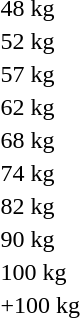<table>
<tr>
<td>48 kg</td>
<td></td>
<td></td>
<td></td>
</tr>
<tr>
<td>52 kg</td>
<td></td>
<td></td>
<td></td>
</tr>
<tr>
<td>57 kg</td>
<td></td>
<td></td>
<td></td>
</tr>
<tr>
<td>62 kg</td>
<td></td>
<td></td>
<td></td>
</tr>
<tr>
<td>68 kg</td>
<td></td>
<td></td>
<td></td>
</tr>
<tr>
<td>74 kg</td>
<td></td>
<td></td>
<td></td>
</tr>
<tr>
<td>82 kg</td>
<td></td>
<td></td>
<td></td>
</tr>
<tr>
<td>90 kg</td>
<td></td>
<td></td>
<td></td>
</tr>
<tr>
<td>100 kg</td>
<td></td>
<td></td>
<td></td>
</tr>
<tr>
<td>+100 kg</td>
<td></td>
<td></td>
<td></td>
</tr>
</table>
